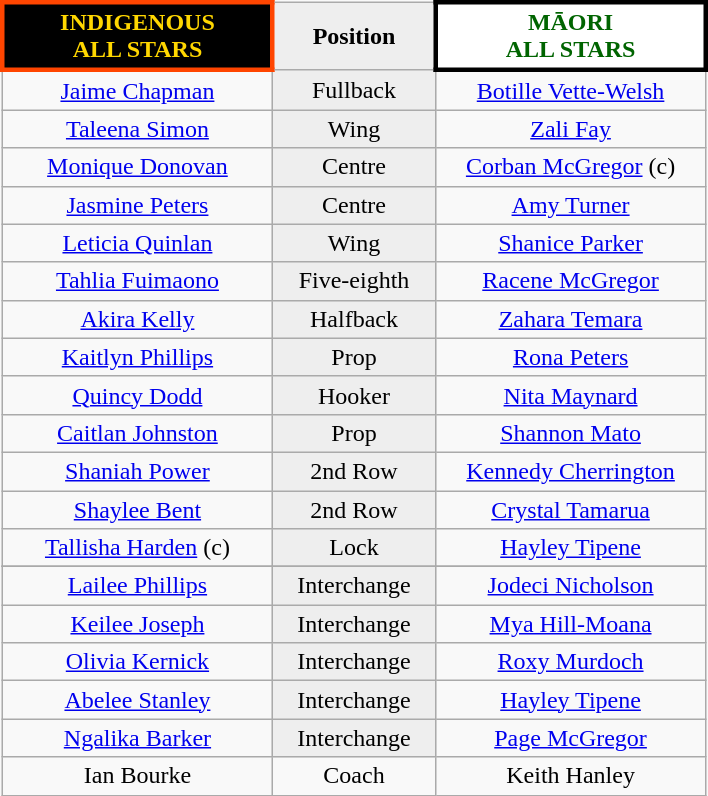<table class="wikitable" style="margin: 1em auto 1em auto">
<tr>
<th align="centre" style="width:170px; border:3px solid orangered; background:black; color:gold">INDIGENOUS<br>ALL STARS</th>
<th width="100" align="center" style="background: #eeeeee; color: black">Position</th>
<th align="centre" style="width:170px; border:3px solid black; background:white; color:darkgreen">MĀORI<br>ALL STARS</th>
</tr>
<tr>
<td align="center"><a href='#'>Jaime Chapman</a></td>
<td align="center" style="background: #eeeeee">Fullback</td>
<td align="center"><a href='#'>Botille Vette-Welsh</a></td>
</tr>
<tr>
<td align="center"><a href='#'>Taleena Simon</a></td>
<td align="center" style="background: #eeeeee">Wing</td>
<td align="center"><a href='#'>Zali Fay</a></td>
</tr>
<tr>
<td align="center"><a href='#'>Monique Donovan</a></td>
<td align="center" style="background: #eeeeee">Centre</td>
<td align="center"><a href='#'>Corban McGregor</a> (c)</td>
</tr>
<tr>
<td align="center"><a href='#'>Jasmine Peters</a></td>
<td align="center" style="background: #eeeeee">Centre</td>
<td align="center"><a href='#'>Amy Turner</a></td>
</tr>
<tr>
<td align="center"><a href='#'>Leticia Quinlan</a></td>
<td align="center" style="background: #eeeeee">Wing</td>
<td align="center"><a href='#'>Shanice Parker</a></td>
</tr>
<tr>
<td align="center"><a href='#'>Tahlia Fuimaono</a></td>
<td align="center" style="background: #eeeeee">Five-eighth</td>
<td align="center"><a href='#'>Racene McGregor</a></td>
</tr>
<tr>
<td align="center"><a href='#'>Akira Kelly</a></td>
<td align="center" style="background: #eeeeee">Halfback</td>
<td align="center"><a href='#'>Zahara Temara</a></td>
</tr>
<tr>
<td align="center"><a href='#'>Kaitlyn Phillips</a></td>
<td align="center" style="background: #eeeeee">Prop</td>
<td align="center"><a href='#'>Rona Peters</a></td>
</tr>
<tr>
<td align="center"><a href='#'>Quincy Dodd</a></td>
<td align="center" style="background: #eeeeee">Hooker</td>
<td align="center"><a href='#'>Nita Maynard</a></td>
</tr>
<tr>
<td align="center"><a href='#'>Caitlan Johnston</a></td>
<td align="center" style="background: #eeeeee">Prop</td>
<td align="center"><a href='#'>Shannon Mato</a></td>
</tr>
<tr>
<td align="center"><a href='#'>Shaniah Power</a></td>
<td align="center" style="background: #eeeeee">2nd Row</td>
<td align="center"><a href='#'>Kennedy Cherrington</a></td>
</tr>
<tr>
<td align="center"><a href='#'>Shaylee Bent</a></td>
<td align="center" style="background: #eeeeee">2nd Row</td>
<td align="center"><a href='#'>Crystal Tamarua</a></td>
</tr>
<tr>
<td align="center"><a href='#'>Tallisha Harden</a> (c)</td>
<td align="center" style="background: #eeeeee">Lock</td>
<td align="center"><a href='#'>Hayley Tipene</a></td>
</tr>
<tr>
</tr>
<tr>
<td align="center"><a href='#'>Lailee Phillips</a></td>
<td align="center" style="background: #eeeeee">Interchange</td>
<td align="center"><a href='#'>Jodeci Nicholson</a></td>
</tr>
<tr>
<td align="center"><a href='#'>Keilee Joseph</a></td>
<td align="center" style="background: #eeeeee">Interchange</td>
<td align="center"><a href='#'>Mya Hill-Moana</a></td>
</tr>
<tr>
<td align="center"><a href='#'>Olivia Kernick</a></td>
<td align="center" style="background: #eeeeee">Interchange</td>
<td align="center"><a href='#'>Roxy Murdoch</a></td>
</tr>
<tr>
<td align="center"><a href='#'>Abelee Stanley</a></td>
<td align="center" style="background: #eeeeee">Interchange</td>
<td align="center"><a href='#'>Hayley Tipene</a></td>
</tr>
<tr>
<td align="center"><a href='#'>Ngalika Barker</a></td>
<td align="center" style="background: #eeeeee">Interchange</td>
<td align="center"><a href='#'>Page McGregor</a></td>
</tr>
<tr>
<td align="center">Ian Bourke</td>
<td align="center">Coach</td>
<td align="center">Keith Hanley</td>
</tr>
</table>
